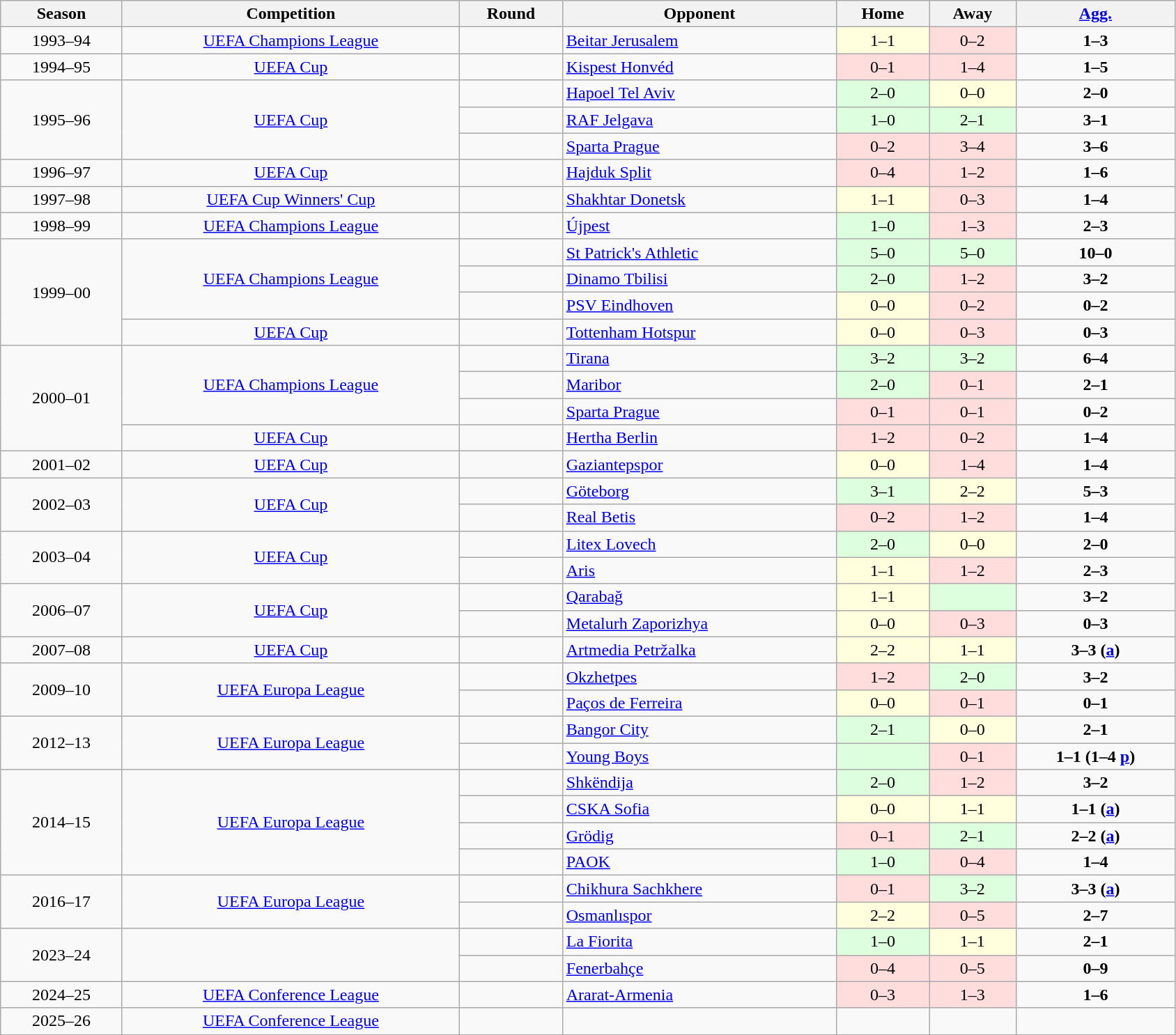<table class="wikitable collapsible collapsed" width="89%" style="text-align: center;">
<tr>
<th>Season</th>
<th>Competition</th>
<th>Round</th>
<th>Opponent</th>
<th>Home</th>
<th>Away</th>
<th><a href='#'>Agg.</a></th>
</tr>
<tr>
<td>1993–94</td>
<td><a href='#'>UEFA Champions League</a></td>
<td></td>
<td align="left"> <a href='#'>Beitar Jerusalem</a></td>
<td bgcolor="#ffffdd">1–1</td>
<td bgcolor="#ffdddd">0–2</td>
<td><strong>1–3</strong></td>
</tr>
<tr>
<td>1994–95</td>
<td><a href='#'>UEFA Cup</a></td>
<td></td>
<td align="left"> <a href='#'>Kispest Honvéd</a></td>
<td bgcolor="#ffdddd">0–1</td>
<td bgcolor="#ffdddd">1–4</td>
<td><strong>1–5</strong></td>
</tr>
<tr>
<td rowspan=3>1995–96</td>
<td rowspan=3><a href='#'>UEFA Cup</a></td>
<td></td>
<td align="left"> <a href='#'>Hapoel Tel Aviv</a></td>
<td bgcolor="#ddffdd">2–0</td>
<td bgcolor="#ffffdd">0–0</td>
<td><strong>2–0</strong></td>
</tr>
<tr>
<td></td>
<td align="left"> <a href='#'>RAF Jelgava</a></td>
<td bgcolor="#ddffdd">1–0</td>
<td bgcolor="#ddffdd">2–1</td>
<td><strong>3–1</strong></td>
</tr>
<tr>
<td></td>
<td align="left"> <a href='#'>Sparta Prague</a></td>
<td bgcolor="#ffdddd">0–2</td>
<td bgcolor="#ffdddd">3–4</td>
<td><strong>3–6</strong></td>
</tr>
<tr>
<td>1996–97</td>
<td><a href='#'>UEFA Cup</a></td>
<td></td>
<td align="left"> <a href='#'>Hajduk Split</a></td>
<td bgcolor="#ffdddd">0–4</td>
<td bgcolor="#ffdddd">1–2</td>
<td><strong>1–6</strong></td>
</tr>
<tr>
<td>1997–98</td>
<td><a href='#'>UEFA Cup Winners' Cup</a></td>
<td></td>
<td align="left"> <a href='#'>Shakhtar Donetsk</a></td>
<td bgcolor="#ffffdd">1–1</td>
<td bgcolor="#ffdddd">0–3</td>
<td><strong>1–4</strong></td>
</tr>
<tr>
<td>1998–99</td>
<td><a href='#'>UEFA Champions League</a></td>
<td></td>
<td align="left"> <a href='#'>Újpest</a></td>
<td bgcolor="#ddffdd">1–0</td>
<td bgcolor="#ffdddd">1–3</td>
<td><strong>2–3</strong></td>
</tr>
<tr>
<td rowspan=4>1999–00</td>
<td rowspan=3><a href='#'>UEFA Champions League</a></td>
<td></td>
<td align="left"> <a href='#'>St Patrick's Athletic</a></td>
<td bgcolor="#ddffdd">5–0</td>
<td bgcolor="#ddffdd">5–0</td>
<td><strong>10–0</strong></td>
</tr>
<tr>
<td></td>
<td align="left"> <a href='#'>Dinamo Tbilisi</a></td>
<td bgcolor="#ddffdd">2–0</td>
<td bgcolor="#ffdddd">1–2</td>
<td><strong>3–2</strong></td>
</tr>
<tr>
<td></td>
<td align="left"> <a href='#'>PSV Eindhoven</a></td>
<td bgcolor="#ffffdd">0–0</td>
<td bgcolor="#ffdddd">0–2</td>
<td><strong>0–2</strong></td>
</tr>
<tr>
<td><a href='#'>UEFA Cup</a></td>
<td></td>
<td align="left"> <a href='#'>Tottenham Hotspur</a></td>
<td bgcolor="#ffffdd">0–0</td>
<td bgcolor="#ffdddd">0–3</td>
<td><strong>0–3</strong></td>
</tr>
<tr>
<td rowspan=4>2000–01</td>
<td rowspan=3><a href='#'>UEFA Champions League</a></td>
<td></td>
<td align="left"> <a href='#'>Tirana</a></td>
<td bgcolor="#ddffdd">3–2</td>
<td bgcolor="#ddffdd">3–2</td>
<td><strong>6–4</strong></td>
</tr>
<tr>
<td></td>
<td align="left"> <a href='#'>Maribor</a></td>
<td bgcolor="#ddffdd">2–0</td>
<td bgcolor="#ffdddd">0–1</td>
<td><strong>2–1</strong></td>
</tr>
<tr>
<td></td>
<td align="left"> <a href='#'>Sparta Prague</a></td>
<td bgcolor="#ffdddd">0–1</td>
<td bgcolor="#ffdddd">0–1</td>
<td><strong>0–2</strong></td>
</tr>
<tr>
<td><a href='#'>UEFA Cup</a></td>
<td></td>
<td align="left"> <a href='#'>Hertha Berlin</a></td>
<td bgcolor="#ffdddd">1–2</td>
<td bgcolor="#ffdddd">0–2</td>
<td><strong>1–4</strong></td>
</tr>
<tr>
<td>2001–02</td>
<td><a href='#'>UEFA Cup</a></td>
<td></td>
<td align="left"> <a href='#'>Gaziantepspor</a></td>
<td bgcolor="#ffffdd">0–0</td>
<td bgcolor="#ffdddd">1–4</td>
<td><strong>1–4</strong></td>
</tr>
<tr>
<td rowspan=2>2002–03</td>
<td rowspan=2><a href='#'>UEFA Cup</a></td>
<td></td>
<td align="left"> <a href='#'>Göteborg</a></td>
<td bgcolor="#ddffdd">3–1</td>
<td bgcolor="#ffffdd">2–2</td>
<td><strong>5–3</strong></td>
</tr>
<tr>
<td></td>
<td align="left"> <a href='#'>Real Betis</a></td>
<td bgcolor="#ffdddd">0–2</td>
<td bgcolor="#ffdddd">1–2</td>
<td><strong>1–4</strong></td>
</tr>
<tr>
<td rowspan=2>2003–04</td>
<td rowspan=2><a href='#'>UEFA Cup</a></td>
<td></td>
<td align="left"> <a href='#'>Litex Lovech</a></td>
<td bgcolor="#ddffdd">2–0</td>
<td bgcolor="#ffffdd">0–0</td>
<td><strong>2–0</strong></td>
</tr>
<tr>
<td></td>
<td align="left"> <a href='#'>Aris</a></td>
<td bgcolor="#ffffdd">1–1</td>
<td bgcolor="#ffdddd">1–2</td>
<td><strong>2–3</strong></td>
</tr>
<tr>
<td rowspan=2>2006–07</td>
<td rowspan=2><a href='#'>UEFA Cup</a></td>
<td></td>
<td align="left"> <a href='#'>Qarabağ</a></td>
<td bgcolor="#ffffdd">1–1</td>
<td bgcolor="#ddffdd"></td>
<td><strong>3–2</strong></td>
</tr>
<tr>
<td></td>
<td align="left"> <a href='#'>Metalurh Zaporizhya</a></td>
<td bgcolor="#ffffdd">0–0</td>
<td bgcolor="#ffdddd">0–3</td>
<td><strong>0–3</strong></td>
</tr>
<tr>
<td>2007–08</td>
<td><a href='#'>UEFA Cup</a></td>
<td></td>
<td align="left"> <a href='#'>Artmedia Petržalka</a></td>
<td bgcolor="#ffffdd">2–2</td>
<td bgcolor="#ffffdd">1–1</td>
<td><strong>3–3 (<a href='#'>a</a>)</strong></td>
</tr>
<tr>
<td rowspan=2>2009–10</td>
<td rowspan=2><a href='#'>UEFA Europa League</a></td>
<td></td>
<td align="left"> <a href='#'>Okzhetpes</a></td>
<td bgcolor="#ffdddd">1–2</td>
<td bgcolor="#ddffdd">2–0</td>
<td><strong>3–2</strong></td>
</tr>
<tr>
<td></td>
<td align="left"> <a href='#'>Paços de Ferreira</a></td>
<td bgcolor="#ffffdd">0–0</td>
<td bgcolor="#ffdddd">0–1</td>
<td><strong>0–1</strong></td>
</tr>
<tr>
<td rowspan=2>2012–13</td>
<td rowspan=2><a href='#'>UEFA Europa League</a></td>
<td></td>
<td align="left"> <a href='#'>Bangor City</a></td>
<td bgcolor="#ddffdd">2–1</td>
<td bgcolor="#ffffdd">0–0</td>
<td><strong>2–1</strong></td>
</tr>
<tr>
<td></td>
<td align="left"> <a href='#'>Young Boys</a></td>
<td bgcolor="#ddffdd"></td>
<td bgcolor="#ffdddd">0–1</td>
<td><strong>1–1 (1–4 <a href='#'>p</a>)</strong></td>
</tr>
<tr>
<td rowspan=4>2014–15</td>
<td rowspan=4><a href='#'>UEFA Europa League</a></td>
<td></td>
<td align="left"> <a href='#'>Shkëndija</a></td>
<td bgcolor="#ddffdd">2–0</td>
<td bgcolor="#ffdddd">1–2</td>
<td><strong>3–2</strong></td>
</tr>
<tr>
<td></td>
<td align="left"> <a href='#'>CSKA Sofia</a></td>
<td bgcolor="#ffffdd">0–0</td>
<td bgcolor="#ffffdd">1–1</td>
<td><strong>1–1 (<a href='#'>a</a>)</strong></td>
</tr>
<tr>
<td></td>
<td align="left"> <a href='#'>Grödig</a></td>
<td bgcolor="#ffdddd">0–1</td>
<td bgcolor="#ddffdd">2–1</td>
<td><strong>2–2 (<a href='#'>a</a>)</strong></td>
</tr>
<tr>
<td></td>
<td align="left"> <a href='#'>PAOK</a></td>
<td bgcolor="#ddffdd">1–0</td>
<td bgcolor="#ffdddd">0–4</td>
<td><strong>1–4</strong></td>
</tr>
<tr>
<td rowspan=2>2016–17</td>
<td rowspan=2><a href='#'>UEFA Europa League</a></td>
<td></td>
<td align="left"> <a href='#'>Chikhura Sachkhere</a></td>
<td bgcolor="#ffdddd">0–1</td>
<td bgcolor="#ddffdd">3–2</td>
<td><strong>3–3 (<a href='#'>a</a>)</strong></td>
</tr>
<tr>
<td></td>
<td align="left"> <a href='#'>Osmanlıspor</a></td>
<td bgcolor="#ffffdd">2–2</td>
<td bgcolor="#ffdddd">0–5</td>
<td><strong>2–7</strong></td>
</tr>
<tr>
<td rowspan=2>2023–24</td>
<td rowspan=2></td>
<td></td>
<td align="left"> <a href='#'>La Fiorita</a></td>
<td bgcolor="#ddffdd">1–0</td>
<td bgcolor="#ffffdd">1–1</td>
<td><strong>2–1</strong></td>
</tr>
<tr>
<td></td>
<td align="left"> <a href='#'>Fenerbahçe</a></td>
<td bgcolor="#ffdddd">0–4</td>
<td bgcolor="#ffdddd">0–5</td>
<td><strong>0–9</strong></td>
</tr>
<tr>
<td>2024–25</td>
<td><a href='#'>UEFA Conference League</a></td>
<td></td>
<td align="left"> <a href='#'>Ararat-Armenia</a></td>
<td bgcolor="#ffdddd">0–3</td>
<td bgcolor="#ffdddd">1–3</td>
<td><strong>1–6</strong></td>
</tr>
<tr>
<td>2025–26</td>
<td><a href='#'>UEFA Conference League</a></td>
<td></td>
<td align="left"></td>
<td></td>
<td></td>
<td></td>
</tr>
</table>
